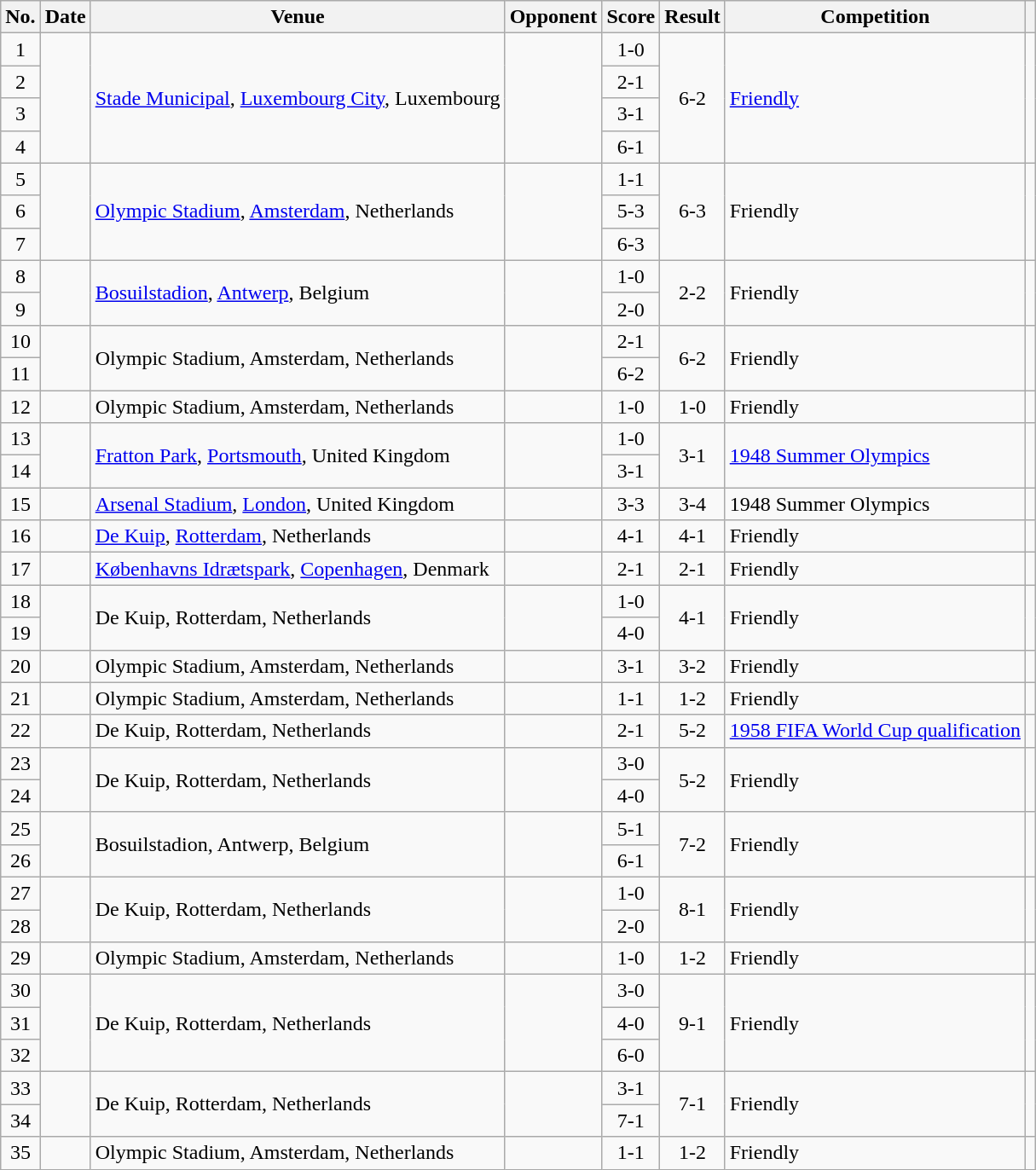<table class="wikitable sortable">
<tr>
<th scope="col">No.</th>
<th scope="col">Date</th>
<th scope="col">Venue</th>
<th scope="col">Opponent</th>
<th scope="col">Score</th>
<th scope="col">Result</th>
<th scope="col">Competition</th>
<th scope="col" class="unsortable"></th>
</tr>
<tr>
<td style="text-align:center">1</td>
<td rowspan="4"></td>
<td rowspan="4"><a href='#'>Stade Municipal</a>, <a href='#'>Luxembourg City</a>, Luxembourg</td>
<td rowspan="4"></td>
<td style="text-align:center">1-0</td>
<td rowspan="4" style="text-align:center">6-2</td>
<td rowspan="4"><a href='#'>Friendly</a></td>
<td rowspan="4"></td>
</tr>
<tr>
<td style="text-align:center">2</td>
<td style="text-align:center">2-1</td>
</tr>
<tr>
<td style="text-align:center">3</td>
<td style="text-align:center">3-1</td>
</tr>
<tr>
<td style="text-align:center">4</td>
<td style="text-align:center">6-1</td>
</tr>
<tr>
<td style="text-align:center">5</td>
<td rowspan="3"></td>
<td rowspan="3"><a href='#'>Olympic Stadium</a>, <a href='#'>Amsterdam</a>, Netherlands</td>
<td rowspan="3"></td>
<td style="text-align:center">1-1</td>
<td rowspan="3" style="text-align:center">6-3</td>
<td rowspan="3">Friendly</td>
<td rowspan="3"></td>
</tr>
<tr>
<td style="text-align:center">6</td>
<td style="text-align:center">5-3</td>
</tr>
<tr>
<td style="text-align:center">7</td>
<td style="text-align:center">6-3</td>
</tr>
<tr>
<td style="text-align:center">8</td>
<td rowspan="2"></td>
<td rowspan="2"><a href='#'>Bosuilstadion</a>, <a href='#'>Antwerp</a>, Belgium</td>
<td rowspan="2"></td>
<td style="text-align:center">1-0</td>
<td rowspan="2" style="text-align:center">2-2</td>
<td rowspan="2">Friendly</td>
<td rowspan="2"></td>
</tr>
<tr>
<td style="text-align:center">9</td>
<td style="text-align:center">2-0</td>
</tr>
<tr>
<td style="text-align:center">10</td>
<td rowspan="2"></td>
<td rowspan="2">Olympic Stadium, Amsterdam, Netherlands</td>
<td rowspan="2"></td>
<td style="text-align:center">2-1</td>
<td rowspan="2" style="text-align:center">6-2</td>
<td rowspan="2">Friendly</td>
<td rowspan="2"></td>
</tr>
<tr>
<td style="text-align:center">11</td>
<td style="text-align:center">6-2</td>
</tr>
<tr>
<td style="text-align:center">12</td>
<td></td>
<td>Olympic Stadium, Amsterdam, Netherlands</td>
<td></td>
<td style="text-align:center">1-0</td>
<td style="text-align:center">1-0</td>
<td>Friendly</td>
<td></td>
</tr>
<tr>
<td style="text-align:center">13</td>
<td rowspan="2"></td>
<td rowspan="2"><a href='#'>Fratton Park</a>, <a href='#'>Portsmouth</a>, United Kingdom</td>
<td rowspan="2"></td>
<td style="text-align:center">1-0</td>
<td rowspan="2" style="text-align:center">3-1</td>
<td rowspan="2"><a href='#'>1948 Summer Olympics</a></td>
<td rowspan="2"></td>
</tr>
<tr>
<td style="text-align:center">14</td>
<td style="text-align:center">3-1</td>
</tr>
<tr>
<td style="text-align:center">15</td>
<td></td>
<td><a href='#'>Arsenal Stadium</a>, <a href='#'>London</a>, United Kingdom</td>
<td></td>
<td style="text-align:center">3-3</td>
<td style="text-align:center">3-4</td>
<td>1948 Summer Olympics</td>
<td></td>
</tr>
<tr>
<td style="text-align:center">16</td>
<td></td>
<td><a href='#'>De Kuip</a>, <a href='#'>Rotterdam</a>, Netherlands</td>
<td></td>
<td style="text-align:center">4-1</td>
<td style="text-align:center">4-1</td>
<td>Friendly</td>
<td></td>
</tr>
<tr>
<td style="text-align:center">17</td>
<td></td>
<td><a href='#'>Københavns Idrætspark</a>, <a href='#'>Copenhagen</a>, Denmark</td>
<td></td>
<td style="text-align:center">2-1</td>
<td style="text-align:center">2-1</td>
<td>Friendly</td>
<td></td>
</tr>
<tr>
<td style="text-align:center">18</td>
<td rowspan="2"></td>
<td rowspan="2">De Kuip, Rotterdam, Netherlands</td>
<td rowspan="2"></td>
<td style="text-align:center">1-0</td>
<td rowspan="2" style="text-align:center">4-1</td>
<td rowspan="2">Friendly</td>
<td rowspan="2"></td>
</tr>
<tr>
<td style="text-align:center">19</td>
<td style="text-align:center">4-0</td>
</tr>
<tr>
<td style="text-align:center">20</td>
<td></td>
<td>Olympic Stadium, Amsterdam, Netherlands</td>
<td></td>
<td style="text-align:center">3-1</td>
<td style="text-align:center">3-2</td>
<td>Friendly</td>
<td></td>
</tr>
<tr>
<td style="text-align:center">21</td>
<td></td>
<td>Olympic Stadium, Amsterdam, Netherlands</td>
<td></td>
<td style="text-align:center">1-1</td>
<td style="text-align:center">1-2</td>
<td>Friendly</td>
<td></td>
</tr>
<tr>
<td style="text-align:center">22</td>
<td></td>
<td>De Kuip, Rotterdam, Netherlands</td>
<td></td>
<td style="text-align:center">2-1</td>
<td style="text-align:center">5-2</td>
<td><a href='#'>1958 FIFA World Cup qualification</a></td>
<td></td>
</tr>
<tr>
<td style="text-align:center">23</td>
<td rowspan="2"></td>
<td rowspan="2">De Kuip, Rotterdam, Netherlands</td>
<td rowspan="2"></td>
<td style="text-align:center">3-0</td>
<td rowspan="2" style="text-align:center">5-2</td>
<td rowspan="2">Friendly</td>
<td rowspan="2"></td>
</tr>
<tr>
<td style="text-align:center">24</td>
<td style="text-align:center">4-0</td>
</tr>
<tr>
<td style="text-align:center">25</td>
<td rowspan="2"></td>
<td rowspan="2">Bosuilstadion, Antwerp, Belgium</td>
<td rowspan="2"></td>
<td style="text-align:center">5-1</td>
<td rowspan="2" style="text-align:center">7-2</td>
<td rowspan="2">Friendly</td>
<td rowspan="2"></td>
</tr>
<tr>
<td style="text-align:center">26</td>
<td style="text-align:center">6-1</td>
</tr>
<tr>
<td style="text-align:center">27</td>
<td rowspan="2"></td>
<td rowspan="2">De Kuip, Rotterdam, Netherlands</td>
<td rowspan="2"></td>
<td style="text-align:center">1-0</td>
<td rowspan="2" style="text-align:center">8-1</td>
<td rowspan="2">Friendly</td>
<td rowspan="2"></td>
</tr>
<tr>
<td style="text-align:center">28</td>
<td style="text-align:center">2-0</td>
</tr>
<tr>
<td style="text-align:center">29</td>
<td></td>
<td>Olympic Stadium, Amsterdam, Netherlands</td>
<td></td>
<td style="text-align:center">1-0</td>
<td style="text-align:center">1-2</td>
<td>Friendly</td>
<td></td>
</tr>
<tr>
<td style="text-align:center">30</td>
<td rowspan="3"></td>
<td rowspan="3">De Kuip, Rotterdam, Netherlands</td>
<td rowspan="3"></td>
<td style="text-align:center">3-0</td>
<td rowspan="3" style="text-align:center">9-1</td>
<td rowspan="3">Friendly</td>
<td rowspan="3"></td>
</tr>
<tr>
<td style="text-align:center">31</td>
<td style="text-align:center">4-0</td>
</tr>
<tr>
<td style="text-align:center">32</td>
<td style="text-align:center">6-0</td>
</tr>
<tr>
<td style="text-align:center">33</td>
<td rowspan="2"></td>
<td rowspan="2">De Kuip, Rotterdam, Netherlands</td>
<td rowspan="2"></td>
<td style="text-align:center">3-1</td>
<td rowspan="2" style="text-align:center">7-1</td>
<td rowspan="2">Friendly</td>
<td rowspan="2"></td>
</tr>
<tr>
<td style="text-align:center">34</td>
<td style="text-align:center">7-1</td>
</tr>
<tr>
<td style="text-align:center">35</td>
<td></td>
<td>Olympic Stadium, Amsterdam, Netherlands</td>
<td></td>
<td style="text-align:center">1-1</td>
<td style="text-align:center">1-2</td>
<td>Friendly</td>
<td></td>
</tr>
</table>
